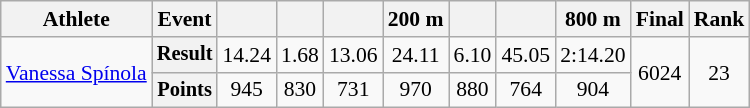<table class=wikitable style="font-size:90%;">
<tr>
<th>Athlete</th>
<th>Event</th>
<th></th>
<th></th>
<th></th>
<th>200 m</th>
<th></th>
<th></th>
<th>800 m</th>
<th>Final</th>
<th>Rank</th>
</tr>
<tr align=center>
<td rowspan=2 align=left><a href='#'>Vanessa Spínola</a></td>
<th style="font-size:95%">Result</th>
<td>14.24</td>
<td>1.68</td>
<td>13.06</td>
<td>24.11</td>
<td>6.10</td>
<td>45.05</td>
<td>2:14.20</td>
<td rowspan=2>6024</td>
<td rowspan=2>23</td>
</tr>
<tr align=center>
<th style="font-size:95%">Points</th>
<td>945</td>
<td>830</td>
<td>731</td>
<td>970</td>
<td>880</td>
<td>764</td>
<td>904</td>
</tr>
</table>
